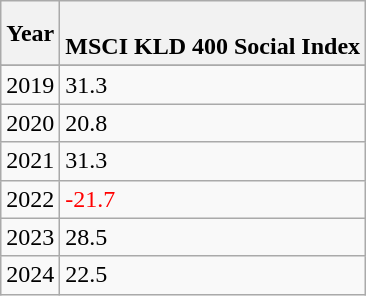<table class="wikitable sortable">
<tr>
<th>Year</th>
<th><br>MSCI KLD 400 Social Index</th>
</tr>
<tr>
</tr>
<tr>
<td>2019</td>
<td>31.3</td>
</tr>
<tr>
<td>2020</td>
<td>20.8</td>
</tr>
<tr>
<td>2021</td>
<td>31.3</td>
</tr>
<tr>
<td>2022</td>
<td style="color:red">-21.7</td>
</tr>
<tr>
<td>2023</td>
<td>28.5</td>
</tr>
<tr>
<td>2024</td>
<td>22.5</td>
</tr>
</table>
